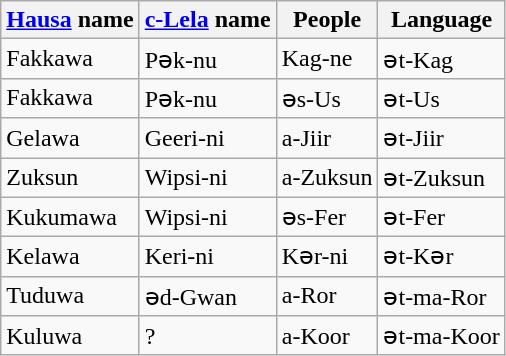<table class="wikitable">
<tr>
<th><a href='#'>Hausa</a> name</th>
<th><a href='#'>c-Lela</a> name</th>
<th>People</th>
<th>Language</th>
</tr>
<tr>
<td>Fakkawa</td>
<td>Pək-nu</td>
<td>Kag-ne</td>
<td>ǝt-Kag</td>
</tr>
<tr>
<td>Fakkawa</td>
<td>Pək-nu</td>
<td>əs-Us</td>
<td>ǝt-Us</td>
</tr>
<tr>
<td>Gelawa</td>
<td>Geeri-ni</td>
<td>a-Jiir</td>
<td>ǝt-Jiir</td>
</tr>
<tr>
<td>Zuksun</td>
<td>Wipsi-ni</td>
<td>a-Zuksun</td>
<td>ǝt-Zuksun</td>
</tr>
<tr>
<td>Kukumawa</td>
<td>Wipsi-ni</td>
<td>əs-Fer</td>
<td>ǝt-Fer</td>
</tr>
<tr>
<td>Kelawa</td>
<td>Keri-ni</td>
<td>Kər-ni</td>
<td>ǝt-Kər</td>
</tr>
<tr>
<td>Tuduwa</td>
<td>ǝd-Gwan</td>
<td>a-Ror</td>
<td>ǝt-ma-Ror</td>
</tr>
<tr>
<td>Kuluwa</td>
<td>?</td>
<td>a-Koor</td>
<td>ǝt-ma-Koor</td>
</tr>
</table>
